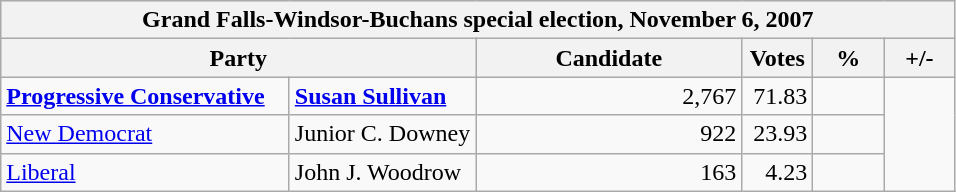<table class="wikitable">
<tr style="background:#e9e9e9;">
<th colspan="6">Grand Falls-Windsor-Buchans special election, November 6, 2007</th>
</tr>
<tr style="background:#e9e9e9;">
<th colspan="2" style="width: 200px">Party</th>
<th style="width: 170px">Candidate</th>
<th style="width: 40px">Votes</th>
<th style="width: 40px">%</th>
<th style="width: 40px">+/-</th>
</tr>
<tr>
<td style="width: 185px"><strong><a href='#'>Progressive Conservative</a></strong></td>
<td><strong><a href='#'>Susan Sullivan</a></strong></td>
<td align=right>2,767</td>
<td align=right>71.83</td>
<td align=right></td>
</tr>
<tr>
<td style="width: 185px"><a href='#'>New Democrat</a></td>
<td>Junior C. Downey</td>
<td align=right>922</td>
<td align=right>23.93</td>
<td align=right></td>
</tr>
<tr>
<td style="width: 185px"><a href='#'>Liberal</a></td>
<td>John J. Woodrow</td>
<td align=right>163</td>
<td align=right>4.23</td>
<td align=right></td>
</tr>
</table>
